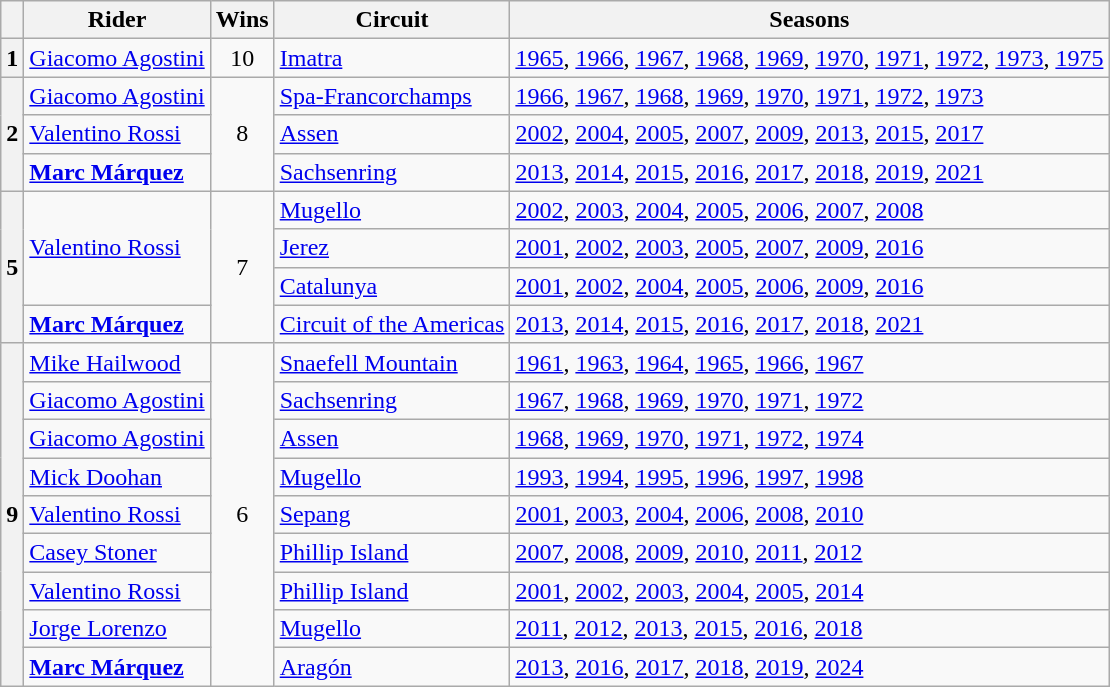<table class="wikitable">
<tr>
<th></th>
<th>Rider</th>
<th>Wins</th>
<th>Circuit</th>
<th>Seasons</th>
</tr>
<tr>
<th>1</th>
<td> <a href='#'>Giacomo Agostini</a></td>
<td align=center>10</td>
<td><a href='#'>Imatra</a></td>
<td><a href='#'>1965</a>, <a href='#'>1966</a>, <a href='#'>1967</a>, <a href='#'>1968</a>, <a href='#'>1969</a>, <a href='#'>1970</a>, <a href='#'>1971</a>, <a href='#'>1972</a>, <a href='#'>1973</a>, <a href='#'>1975</a></td>
</tr>
<tr>
<th rowspan=3>2</th>
<td> <a href='#'>Giacomo Agostini</a></td>
<td rowspan=3 align=center>8</td>
<td><a href='#'>Spa-Francorchamps</a></td>
<td><a href='#'>1966</a>, <a href='#'>1967</a>, <a href='#'>1968</a>, <a href='#'>1969</a>, <a href='#'>1970</a>, <a href='#'>1971</a>, <a href='#'>1972</a>, <a href='#'>1973</a></td>
</tr>
<tr>
<td> <a href='#'>Valentino Rossi</a></td>
<td><a href='#'>Assen</a></td>
<td><a href='#'>2002</a>, <a href='#'>2004</a>, <a href='#'>2005</a>, <a href='#'>2007</a>, <a href='#'>2009</a>, <a href='#'>2013</a>, <a href='#'>2015</a>, <a href='#'>2017</a></td>
</tr>
<tr>
<td> <strong><a href='#'>Marc Márquez</a></strong></td>
<td><a href='#'>Sachsenring</a></td>
<td><a href='#'>2013</a>, <a href='#'>2014</a>, <a href='#'>2015</a>, <a href='#'>2016</a>, <a href='#'>2017</a>, <a href='#'>2018</a>, <a href='#'>2019</a>, <a href='#'>2021</a></td>
</tr>
<tr>
<th rowspan=4>5</th>
<td rowspan=3> <a href='#'>Valentino Rossi</a></td>
<td align=center rowspan=4>7</td>
<td><a href='#'>Mugello</a></td>
<td><a href='#'>2002</a>, <a href='#'>2003</a>, <a href='#'>2004</a>, <a href='#'>2005</a>, <a href='#'>2006</a>, <a href='#'>2007</a>, <a href='#'>2008</a></td>
</tr>
<tr>
<td><a href='#'>Jerez</a></td>
<td><a href='#'>2001</a>, <a href='#'>2002</a>, <a href='#'>2003</a>, <a href='#'>2005</a>, <a href='#'>2007</a>, <a href='#'>2009</a>, <a href='#'>2016</a></td>
</tr>
<tr>
<td><a href='#'>Catalunya</a></td>
<td><a href='#'>2001</a>, <a href='#'>2002</a>, <a href='#'>2004</a>, <a href='#'>2005</a>, <a href='#'>2006</a>, <a href='#'>2009</a>, <a href='#'>2016</a></td>
</tr>
<tr>
<td> <strong><a href='#'>Marc Márquez</a></strong></td>
<td><a href='#'>Circuit of the Americas</a></td>
<td><a href='#'>2013</a>, <a href='#'>2014</a>, <a href='#'>2015</a>, <a href='#'>2016</a>, <a href='#'>2017</a>, <a href='#'>2018</a>, <a href='#'>2021</a></td>
</tr>
<tr>
<th rowspan=9>9</th>
<td> <a href='#'>Mike Hailwood</a></td>
<td align=center rowspan=9>6</td>
<td><a href='#'>Snaefell Mountain</a></td>
<td><a href='#'>1961</a>, <a href='#'>1963</a>, <a href='#'>1964</a>, <a href='#'>1965</a>, <a href='#'>1966</a>, <a href='#'>1967</a></td>
</tr>
<tr>
<td> <a href='#'>Giacomo Agostini</a></td>
<td><a href='#'>Sachsenring</a></td>
<td><a href='#'>1967</a>, <a href='#'>1968</a>, <a href='#'>1969</a>, <a href='#'>1970</a>, <a href='#'>1971</a>, <a href='#'>1972</a></td>
</tr>
<tr>
<td> <a href='#'>Giacomo Agostini</a></td>
<td><a href='#'>Assen</a></td>
<td><a href='#'>1968</a>, <a href='#'>1969</a>, <a href='#'>1970</a>, <a href='#'>1971</a>, <a href='#'>1972</a>, <a href='#'>1974</a></td>
</tr>
<tr>
<td> <a href='#'>Mick Doohan</a></td>
<td><a href='#'>Mugello</a></td>
<td><a href='#'>1993</a>, <a href='#'>1994</a>, <a href='#'>1995</a>, <a href='#'>1996</a>, <a href='#'>1997</a>, <a href='#'>1998</a></td>
</tr>
<tr>
<td> <a href='#'>Valentino Rossi</a></td>
<td><a href='#'>Sepang</a></td>
<td><a href='#'>2001</a>, <a href='#'>2003</a>, <a href='#'>2004</a>, <a href='#'>2006</a>, <a href='#'>2008</a>, <a href='#'>2010</a></td>
</tr>
<tr>
<td> <a href='#'>Casey Stoner</a></td>
<td><a href='#'>Phillip Island</a></td>
<td><a href='#'>2007</a>, <a href='#'>2008</a>, <a href='#'>2009</a>, <a href='#'>2010</a>, <a href='#'>2011</a>, <a href='#'>2012</a></td>
</tr>
<tr>
<td> <a href='#'>Valentino Rossi</a></td>
<td><a href='#'>Phillip Island</a></td>
<td><a href='#'>2001</a>, <a href='#'>2002</a>, <a href='#'>2003</a>, <a href='#'>2004</a>, <a href='#'>2005</a>, <a href='#'>2014</a></td>
</tr>
<tr>
<td> <a href='#'>Jorge Lorenzo</a></td>
<td><a href='#'>Mugello</a></td>
<td><a href='#'>2011</a>, <a href='#'>2012</a>, <a href='#'>2013</a>, <a href='#'>2015</a>, <a href='#'>2016</a>, <a href='#'>2018</a></td>
</tr>
<tr>
<td> <strong><a href='#'>Marc Márquez</a></strong></td>
<td><a href='#'>Aragón</a></td>
<td><a href='#'>2013</a>, <a href='#'>2016</a>, <a href='#'>2017</a>, <a href='#'>2018</a>, <a href='#'>2019</a>, <a href='#'>2024</a></td>
</tr>
</table>
